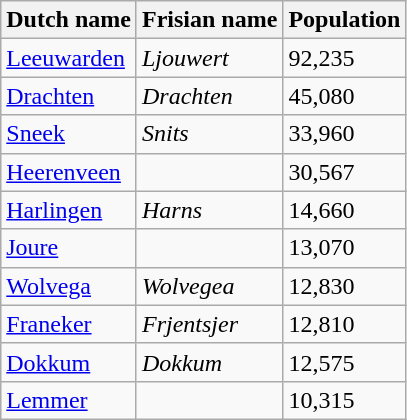<table class="wikitable sortable">
<tr>
<th>Dutch name</th>
<th>Frisian name</th>
<th>Population</th>
</tr>
<tr>
<td><a href='#'>Leeuwarden</a></td>
<td><em>Ljouwert</em></td>
<td>92,235</td>
</tr>
<tr>
<td><a href='#'>Drachten</a></td>
<td><em>Drachten</em></td>
<td>45,080</td>
</tr>
<tr>
<td><a href='#'>Sneek</a></td>
<td><em>Snits</em></td>
<td>33,960</td>
</tr>
<tr>
<td><a href='#'>Heerenveen</a></td>
<td><em></em></td>
<td>30,567</td>
</tr>
<tr>
<td><a href='#'>Harlingen</a></td>
<td><em>Harns</em></td>
<td>14,660</td>
</tr>
<tr>
<td><a href='#'>Joure</a></td>
<td><em></em></td>
<td>13,070</td>
</tr>
<tr>
<td><a href='#'>Wolvega</a></td>
<td><em>Wolvegea</em></td>
<td>12,830</td>
</tr>
<tr>
<td><a href='#'>Franeker</a></td>
<td><em>Frjentsjer</em></td>
<td>12,810</td>
</tr>
<tr>
<td><a href='#'>Dokkum</a></td>
<td><em>Dokkum</em></td>
<td>12,575</td>
</tr>
<tr>
<td><a href='#'>Lemmer</a></td>
<td><em></em></td>
<td>10,315</td>
</tr>
</table>
